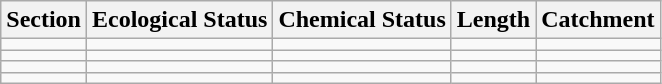<table class="wikitable">
<tr>
<th>Section</th>
<th>Ecological Status</th>
<th>Chemical Status</th>
<th>Length</th>
<th>Catchment</th>
</tr>
<tr>
<td></td>
<td></td>
<td></td>
<td></td>
<td></td>
</tr>
<tr>
<td></td>
<td></td>
<td></td>
<td></td>
<td></td>
</tr>
<tr>
<td></td>
<td></td>
<td></td>
<td></td>
<td></td>
</tr>
<tr>
<td></td>
<td></td>
<td></td>
<td></td>
<td></td>
</tr>
</table>
